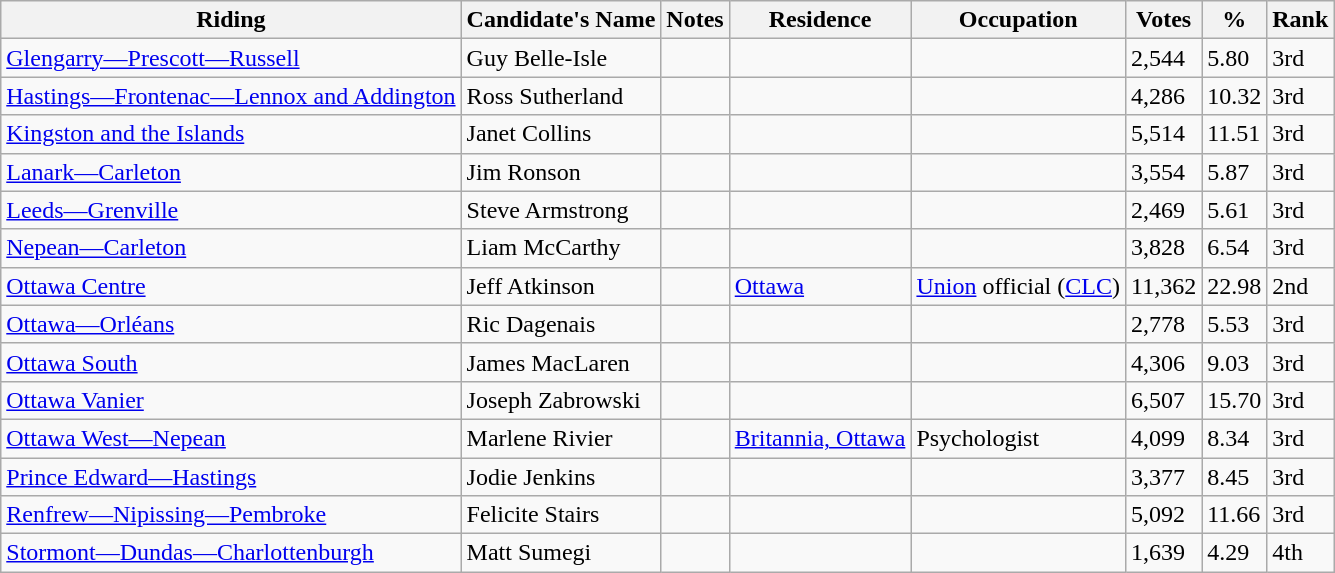<table class="wikitable sortable">
<tr>
<th>Riding<br></th>
<th>Candidate's Name</th>
<th>Notes</th>
<th>Residence</th>
<th>Occupation</th>
<th>Votes</th>
<th>%</th>
<th>Rank</th>
</tr>
<tr>
<td><a href='#'>Glengarry—Prescott—Russell</a></td>
<td>Guy Belle-Isle</td>
<td></td>
<td></td>
<td></td>
<td>2,544</td>
<td>5.80</td>
<td>3rd</td>
</tr>
<tr>
<td><a href='#'>Hastings—Frontenac—Lennox and Addington</a></td>
<td>Ross Sutherland</td>
<td></td>
<td></td>
<td></td>
<td>4,286</td>
<td>10.32</td>
<td>3rd</td>
</tr>
<tr>
<td><a href='#'>Kingston and the Islands</a></td>
<td>Janet Collins</td>
<td></td>
<td></td>
<td></td>
<td>5,514</td>
<td>11.51</td>
<td>3rd</td>
</tr>
<tr>
<td><a href='#'>Lanark—Carleton</a></td>
<td>Jim Ronson</td>
<td></td>
<td></td>
<td></td>
<td>3,554</td>
<td>5.87</td>
<td>3rd</td>
</tr>
<tr>
<td><a href='#'>Leeds—Grenville</a></td>
<td>Steve Armstrong</td>
<td></td>
<td></td>
<td></td>
<td>2,469</td>
<td>5.61</td>
<td>3rd</td>
</tr>
<tr>
<td><a href='#'>Nepean—Carleton</a></td>
<td>Liam McCarthy</td>
<td></td>
<td></td>
<td></td>
<td>3,828</td>
<td>6.54</td>
<td>3rd</td>
</tr>
<tr>
<td><a href='#'>Ottawa Centre</a></td>
<td>Jeff Atkinson</td>
<td></td>
<td><a href='#'>Ottawa</a></td>
<td><a href='#'>Union</a> official (<a href='#'>CLC</a>)</td>
<td>11,362</td>
<td>22.98</td>
<td>2nd</td>
</tr>
<tr>
<td><a href='#'>Ottawa—Orléans</a></td>
<td>Ric Dagenais</td>
<td></td>
<td></td>
<td></td>
<td>2,778</td>
<td>5.53</td>
<td>3rd</td>
</tr>
<tr>
<td><a href='#'>Ottawa South</a></td>
<td>James MacLaren</td>
<td></td>
<td></td>
<td></td>
<td>4,306</td>
<td>9.03</td>
<td>3rd</td>
</tr>
<tr>
<td><a href='#'>Ottawa Vanier</a></td>
<td>Joseph Zabrowski</td>
<td></td>
<td></td>
<td></td>
<td>6,507</td>
<td>15.70</td>
<td>3rd</td>
</tr>
<tr>
<td><a href='#'>Ottawa West—Nepean</a></td>
<td>Marlene Rivier</td>
<td></td>
<td><a href='#'>Britannia, Ottawa</a></td>
<td>Psychologist</td>
<td>4,099</td>
<td>8.34</td>
<td>3rd</td>
</tr>
<tr>
<td><a href='#'>Prince Edward—Hastings</a></td>
<td>Jodie Jenkins</td>
<td></td>
<td></td>
<td></td>
<td>3,377</td>
<td>8.45</td>
<td>3rd</td>
</tr>
<tr>
<td><a href='#'>Renfrew—Nipissing—Pembroke</a></td>
<td>Felicite Stairs</td>
<td></td>
<td></td>
<td></td>
<td>5,092</td>
<td>11.66</td>
<td>3rd</td>
</tr>
<tr>
<td><a href='#'>Stormont—Dundas—Charlottenburgh</a></td>
<td>Matt Sumegi</td>
<td></td>
<td></td>
<td></td>
<td>1,639</td>
<td>4.29</td>
<td>4th</td>
</tr>
</table>
